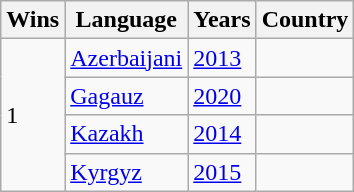<table class="wikitable">
<tr>
<th>Wins</th>
<th>Language</th>
<th>Years</th>
<th>Country</th>
</tr>
<tr>
<td rowspan="4">1</td>
<td><a href='#'>Azerbaijani</a></td>
<td><a href='#'>2013</a></td>
<td></td>
</tr>
<tr>
<td><a href='#'>Gagauz</a></td>
<td><a href='#'>2020</a></td>
<td></td>
</tr>
<tr>
<td><a href='#'>Kazakh</a></td>
<td><a href='#'>2014</a></td>
<td></td>
</tr>
<tr>
<td><a href='#'>Kyrgyz</a></td>
<td><a href='#'>2015</a></td>
<td></td>
</tr>
</table>
